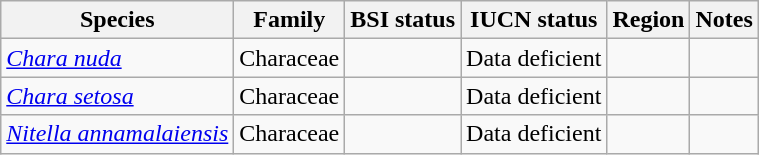<table class="wikitable sortable">
<tr>
<th>Species</th>
<th>Family</th>
<th>BSI status</th>
<th>IUCN status</th>
<th>Region</th>
<th>Notes</th>
</tr>
<tr>
<td><em><a href='#'>Chara nuda</a></em></td>
<td>Characeae</td>
<td></td>
<td>Data deficient</td>
<td></td>
<td></td>
</tr>
<tr>
<td><em><a href='#'>Chara setosa</a></em></td>
<td>Characeae</td>
<td></td>
<td>Data deficient</td>
<td></td>
<td></td>
</tr>
<tr>
<td><em><a href='#'>Nitella annamalaiensis</a></em></td>
<td>Characeae</td>
<td></td>
<td>Data deficient</td>
<td></td>
<td></td>
</tr>
</table>
